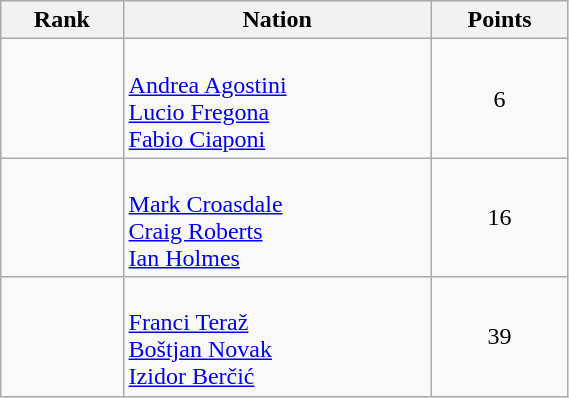<table class="wikitable" width=30% style="font-size:100%; text-align:center;">
<tr>
<th scope=col>Rank</th>
<th scope=col>Nation</th>
<th scope=col>Points</th>
</tr>
<tr>
<td align="center"></td>
<td align=left><br><a href='#'>Andrea Agostini</a><br><a href='#'>Lucio Fregona</a><br><a href='#'>Fabio Ciaponi</a></td>
<td>6</td>
</tr>
<tr>
<td></td>
<td align=left><br><a href='#'>Mark Croasdale</a><br><a href='#'>Craig Roberts</a><br><a href='#'>Ian Holmes</a></td>
<td>16</td>
</tr>
<tr>
<td></td>
<td align=left><br><a href='#'>Franci Teraž</a><br><a href='#'>Boštjan Novak</a><br><a href='#'>Izidor Berčić</a></td>
<td>39</td>
</tr>
</table>
